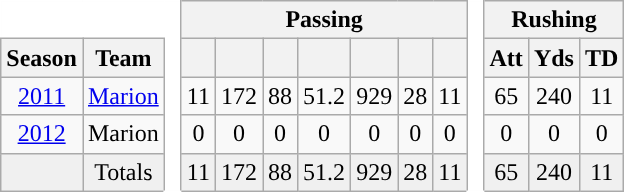<table class="wikitable" style="text-align:center">
<tr>
<th colspan=2 style="background:#fff; border-color:#fff #fff #aaa #fff"> </th>
<th rowspan=0 style="background:#fff; border-color:#fff #aaa"> </th>
<th colspan=7>Passing</th>
<th rowspan=0 style="background:#fff; border-color:#fff #aaa"> </th>
<th colspan=3>Rushing</th>
</tr>
<tr>
<th>Season</th>
<th>Team</th>
<th></th>
<th></th>
<th></th>
<th></th>
<th></th>
<th></th>
<th></th>
<th align="center">Att</th>
<th>Yds</th>
<th>TD</th>
</tr>
<tr>
<td><a href='#'>2011</a></td>
<td><a href='#'>Marion</a></td>
<td>11</td>
<td>172</td>
<td>88</td>
<td>51.2</td>
<td>929</td>
<td>28</td>
<td>11</td>
<td>65</td>
<td>240</td>
<td>11</td>
</tr>
<tr>
<td><a href='#'>2012</a></td>
<td>Marion</td>
<td>0</td>
<td>0</td>
<td>0</td>
<td>0</td>
<td>0</td>
<td>0</td>
<td>0</td>
<td>0</td>
<td>0</td>
<td>0</td>
</tr>
<tr style="background:#f0f0f0;">
<td></td>
<td>Totals</td>
<td>11</td>
<td>172</td>
<td>88</td>
<td>51.2</td>
<td>929</td>
<td>28</td>
<td>11</td>
<td>65</td>
<td>240</td>
<td>11</td>
</tr>
</table>
